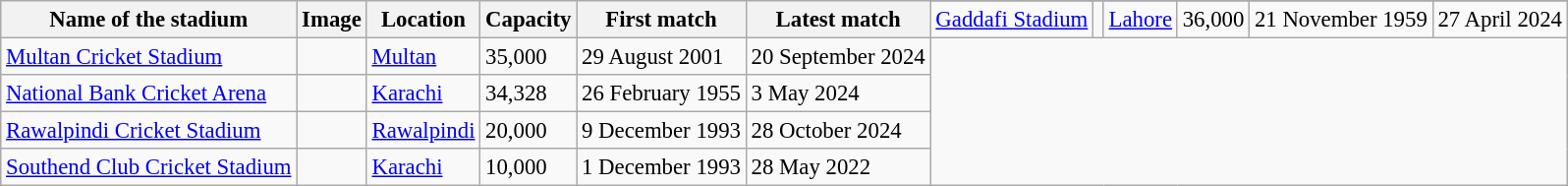<table class="wikitable sortable collapsible static-row-numbers" style="font-size: 95%">
<tr>
<th rowspan=2>Name of the stadium</th>
<th rowspan=2>Image</th>
<th rowspan=2>Location</th>
<th rowspan=2>Capacity</th>
<th rowspan=2>First match</th>
<th rowspan=2>Latest match</th>
</tr>
<tr>
<td><a href='#'>Gaddafi Stadium</a></td>
<td></td>
<td><a href='#'>Lahore</a></td>
<td>36,000</td>
<td>21 November 1959</td>
<td>27 April 2024</td>
</tr>
<tr>
<td><a href='#'>Multan Cricket Stadium</a></td>
<td></td>
<td><a href='#'>Multan</a></td>
<td>35,000</td>
<td>29 August 2001</td>
<td>20 September 2024</td>
</tr>
<tr>
<td><a href='#'>National Bank Cricket Arena</a></td>
<td></td>
<td><a href='#'>Karachi</a></td>
<td>34,328</td>
<td>26 February 1955</td>
<td>3 May 2024</td>
</tr>
<tr>
<td><a href='#'>Rawalpindi Cricket Stadium</a></td>
<td></td>
<td><a href='#'>Rawalpindi</a></td>
<td>20,000</td>
<td>9 December 1993</td>
<td>28 October 2024</td>
</tr>
<tr>
<td><a href='#'>Southend Club Cricket Stadium</a></td>
<td></td>
<td><a href='#'>Karachi</a></td>
<td>10,000</td>
<td>1 December 1993</td>
<td>28 May 2022</td>
</tr>
</table>
